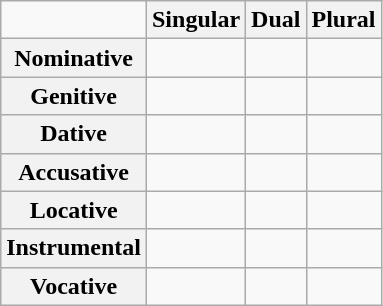<table class="wikitable">
<tr>
<td></td>
<th>Singular</th>
<th>Dual</th>
<th>Plural</th>
</tr>
<tr>
<th>Nominative</th>
<td></td>
<td></td>
<td></td>
</tr>
<tr>
<th>Genitive</th>
<td></td>
<td></td>
<td></td>
</tr>
<tr>
<th>Dative</th>
<td></td>
<td></td>
<td></td>
</tr>
<tr>
<th>Accusative</th>
<td></td>
<td></td>
<td></td>
</tr>
<tr>
<th>Locative</th>
<td></td>
<td></td>
<td></td>
</tr>
<tr>
<th>Instrumental</th>
<td></td>
<td></td>
<td></td>
</tr>
<tr>
<th>Vocative</th>
<td></td>
<td></td>
<td></td>
</tr>
</table>
